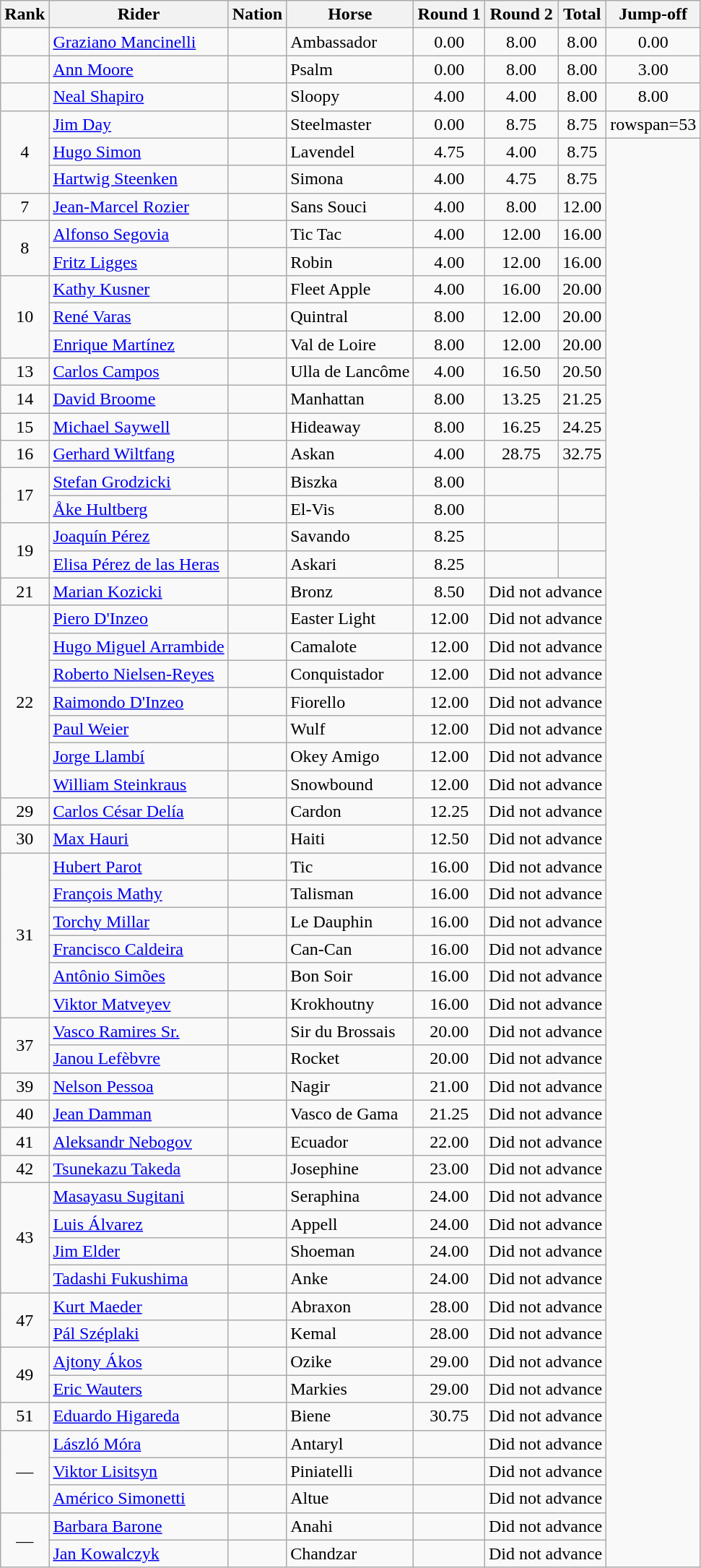<table class="wikitable sortable" style="text-align:center">
<tr>
<th>Rank</th>
<th>Rider</th>
<th>Nation</th>
<th>Horse</th>
<th>Round 1</th>
<th>Round 2</th>
<th>Total</th>
<th>Jump-off</th>
</tr>
<tr>
<td></td>
<td align=left><a href='#'>Graziano Mancinelli</a></td>
<td align=left></td>
<td align=left>Ambassador</td>
<td>0.00</td>
<td>8.00</td>
<td>8.00</td>
<td>0.00</td>
</tr>
<tr>
<td></td>
<td align=left><a href='#'>Ann Moore</a></td>
<td align=left></td>
<td align=left>Psalm</td>
<td>0.00</td>
<td>8.00</td>
<td>8.00</td>
<td>3.00</td>
</tr>
<tr>
<td></td>
<td align=left><a href='#'>Neal Shapiro</a></td>
<td align=left></td>
<td align=left>Sloopy</td>
<td>4.00</td>
<td>4.00</td>
<td>8.00</td>
<td>8.00</td>
</tr>
<tr>
<td rowspan=3>4</td>
<td align=left><a href='#'>Jim Day</a></td>
<td align=left></td>
<td align=left>Steelmaster</td>
<td>0.00</td>
<td>8.75</td>
<td>8.75</td>
<td>rowspan=53 </td>
</tr>
<tr>
<td align=left><a href='#'>Hugo Simon</a></td>
<td align=left></td>
<td align=left>Lavendel</td>
<td>4.75</td>
<td>4.00</td>
<td>8.75</td>
</tr>
<tr>
<td align=left><a href='#'>Hartwig Steenken</a></td>
<td align=left></td>
<td align=left>Simona</td>
<td>4.00</td>
<td>4.75</td>
<td>8.75</td>
</tr>
<tr>
<td>7</td>
<td align=left><a href='#'>Jean-Marcel Rozier</a></td>
<td align=left></td>
<td align=left>Sans Souci</td>
<td>4.00</td>
<td>8.00</td>
<td>12.00</td>
</tr>
<tr>
<td rowspan=2>8</td>
<td align=left><a href='#'>Alfonso Segovia</a></td>
<td align=left></td>
<td align=left>Tic Tac</td>
<td>4.00</td>
<td>12.00</td>
<td>16.00</td>
</tr>
<tr>
<td align=left><a href='#'>Fritz Ligges</a></td>
<td align=left></td>
<td align=left>Robin</td>
<td>4.00</td>
<td>12.00</td>
<td>16.00</td>
</tr>
<tr>
<td rowspan=3>10</td>
<td align=left><a href='#'>Kathy Kusner</a></td>
<td align=left></td>
<td align=left>Fleet Apple</td>
<td>4.00</td>
<td>16.00</td>
<td>20.00</td>
</tr>
<tr>
<td align=left><a href='#'>René Varas</a></td>
<td align=left></td>
<td align=left>Quintral</td>
<td>8.00</td>
<td>12.00</td>
<td>20.00</td>
</tr>
<tr>
<td align=left><a href='#'>Enrique Martínez</a></td>
<td align=left></td>
<td align=left>Val de Loire</td>
<td>8.00</td>
<td>12.00</td>
<td>20.00</td>
</tr>
<tr>
<td>13</td>
<td align=left><a href='#'>Carlos Campos</a></td>
<td align=left></td>
<td align=left>Ulla de Lancôme</td>
<td>4.00</td>
<td>16.50</td>
<td>20.50</td>
</tr>
<tr>
<td>14</td>
<td align=left><a href='#'>David Broome</a></td>
<td align=left></td>
<td align=left>Manhattan</td>
<td>8.00</td>
<td>13.25</td>
<td>21.25</td>
</tr>
<tr>
<td>15</td>
<td align=left><a href='#'>Michael Saywell</a></td>
<td align=left></td>
<td align=left>Hideaway</td>
<td>8.00</td>
<td>16.25</td>
<td>24.25</td>
</tr>
<tr>
<td>16</td>
<td align=left><a href='#'>Gerhard Wiltfang</a></td>
<td align=left></td>
<td align=left>Askan</td>
<td>4.00</td>
<td>28.75</td>
<td>32.75</td>
</tr>
<tr>
<td rowspan=2>17</td>
<td align=left><a href='#'>Stefan Grodzicki</a></td>
<td align=left></td>
<td align=left>Biszka</td>
<td>8.00</td>
<td data-sort-value=99.99></td>
<td data-sort-value=50.00></td>
</tr>
<tr>
<td align=left><a href='#'>Åke Hultberg</a></td>
<td align=left></td>
<td align=left>El-Vis</td>
<td>8.00</td>
<td data-sort-value=99.99></td>
<td data-sort-value=50.00></td>
</tr>
<tr>
<td rowspan=2>19</td>
<td align=left><a href='#'>Joaquín Pérez</a></td>
<td align=left></td>
<td align=left>Savando</td>
<td>8.25</td>
<td data-sort-value=99.99></td>
<td data-sort-value=60.00></td>
</tr>
<tr>
<td align=left><a href='#'>Elisa Pérez de las Heras</a></td>
<td align=left></td>
<td align=left>Askari</td>
<td>8.25</td>
<td data-sort-value=9:99:99.9></td>
<td data-sort-value=60.00></td>
</tr>
<tr>
<td>21</td>
<td align=left><a href='#'>Marian Kozicki</a></td>
<td align=left></td>
<td align=left>Bronz</td>
<td>8.50</td>
<td colspan=2 data-sort-value=90.00>Did not advance</td>
</tr>
<tr>
<td rowspan=7>22</td>
<td align=left><a href='#'>Piero D'Inzeo</a></td>
<td align=left></td>
<td align=left>Easter Light</td>
<td>12.00</td>
<td colspan=2 data-sort-value=90.00>Did not advance</td>
</tr>
<tr>
<td align=left><a href='#'>Hugo Miguel Arrambide</a></td>
<td align=left></td>
<td align=left>Camalote</td>
<td>12.00</td>
<td colspan=2 data-sort-value=90.00>Did not advance</td>
</tr>
<tr>
<td align=left><a href='#'>Roberto Nielsen-Reyes</a></td>
<td align=left></td>
<td align=left>Conquistador</td>
<td>12.00</td>
<td colspan=2 data-sort-value=90.00>Did not advance</td>
</tr>
<tr>
<td align=left><a href='#'>Raimondo D'Inzeo</a></td>
<td align=left></td>
<td align=left>Fiorello</td>
<td>12.00</td>
<td colspan=2 data-sort-value=90.00>Did not advance</td>
</tr>
<tr>
<td align=left><a href='#'>Paul Weier</a></td>
<td align=left></td>
<td align=left>Wulf</td>
<td>12.00</td>
<td colspan=2 data-sort-value=90.00>Did not advance</td>
</tr>
<tr>
<td align=left><a href='#'>Jorge Llambí</a></td>
<td align=left></td>
<td align=left>Okey Amigo</td>
<td>12.00</td>
<td colspan=2 data-sort-value=90.00>Did not advance</td>
</tr>
<tr>
<td align=left><a href='#'>William Steinkraus</a></td>
<td align=left></td>
<td align=left>Snowbound</td>
<td>12.00</td>
<td colspan=2 data-sort-value=90.00>Did not advance</td>
</tr>
<tr>
<td>29</td>
<td align=left><a href='#'>Carlos César Delía</a></td>
<td align=left></td>
<td align=left>Cardon</td>
<td>12.25</td>
<td colspan=2 data-sort-value=90.00>Did not advance</td>
</tr>
<tr>
<td>30</td>
<td align=left><a href='#'>Max Hauri</a></td>
<td align=left></td>
<td align=left>Haiti</td>
<td>12.50</td>
<td colspan=2 data-sort-value=90.00>Did not advance</td>
</tr>
<tr>
<td rowspan=6>31</td>
<td align=left><a href='#'>Hubert Parot</a></td>
<td align=left></td>
<td align=left>Tic</td>
<td>16.00</td>
<td colspan=2 data-sort-value=90.00>Did not advance</td>
</tr>
<tr>
<td align=left><a href='#'>François Mathy</a></td>
<td align=left></td>
<td align=left>Talisman</td>
<td>16.00</td>
<td colspan=2 data-sort-value=90.00>Did not advance</td>
</tr>
<tr>
<td align=left><a href='#'>Torchy Millar</a></td>
<td align=left></td>
<td align=left>Le Dauphin</td>
<td>16.00</td>
<td colspan=2 data-sort-value=90.00>Did not advance</td>
</tr>
<tr>
<td align=left><a href='#'>Francisco Caldeira</a></td>
<td align=left></td>
<td align=left>Can-Can</td>
<td>16.00</td>
<td colspan=2 data-sort-value=90.00>Did not advance</td>
</tr>
<tr>
<td align=left><a href='#'>Antônio Simões</a></td>
<td align=left></td>
<td align=left>Bon Soir</td>
<td>16.00</td>
<td colspan=2 data-sort-value=90.00>Did not advance</td>
</tr>
<tr>
<td align=left><a href='#'>Viktor Matveyev</a></td>
<td align=left></td>
<td align=left>Krokhoutny</td>
<td>16.00</td>
<td colspan=2 data-sort-value=90.00>Did not advance</td>
</tr>
<tr>
<td rowspan=2>37</td>
<td align=left><a href='#'>Vasco Ramires Sr.</a></td>
<td align=left></td>
<td align=left>Sir du Brossais</td>
<td>20.00</td>
<td colspan=2 data-sort-value=90.00>Did not advance</td>
</tr>
<tr>
<td align=left><a href='#'>Janou Lefèbvre</a></td>
<td align=left></td>
<td align=left>Rocket</td>
<td>20.00</td>
<td colspan=2 data-sort-value=90.00>Did not advance</td>
</tr>
<tr>
<td>39</td>
<td align=left><a href='#'>Nelson Pessoa</a></td>
<td align=left></td>
<td align=left>Nagir</td>
<td>21.00</td>
<td colspan=2 data-sort-value=90.00>Did not advance</td>
</tr>
<tr>
<td>40</td>
<td align=left><a href='#'>Jean Damman</a></td>
<td align=left></td>
<td align=left>Vasco de Gama</td>
<td>21.25</td>
<td colspan=2 data-sort-value=90.00>Did not advance</td>
</tr>
<tr>
<td>41</td>
<td align=left><a href='#'>Aleksandr Nebogov</a></td>
<td align=left></td>
<td align=left>Ecuador</td>
<td>22.00</td>
<td colspan=2 data-sort-value=90.00>Did not advance</td>
</tr>
<tr>
<td>42</td>
<td align=left><a href='#'>Tsunekazu Takeda</a></td>
<td align=left></td>
<td align=left>Josephine</td>
<td>23.00</td>
<td colspan=2 data-sort-value=90.00>Did not advance</td>
</tr>
<tr>
<td rowspan=4>43</td>
<td align=left><a href='#'>Masayasu Sugitani</a></td>
<td align=left></td>
<td align=left>Seraphina</td>
<td>24.00</td>
<td colspan=2 data-sort-value=90.00>Did not advance</td>
</tr>
<tr>
<td align=left><a href='#'>Luis Álvarez</a></td>
<td align=left></td>
<td align=left>Appell</td>
<td>24.00</td>
<td colspan=2 data-sort-value=90.00>Did not advance</td>
</tr>
<tr>
<td align=left><a href='#'>Jim Elder</a></td>
<td align=left></td>
<td align=left>Shoeman</td>
<td>24.00</td>
<td colspan=2 data-sort-value=90.00>Did not advance</td>
</tr>
<tr>
<td align=left><a href='#'>Tadashi Fukushima</a></td>
<td align=left></td>
<td align=left>Anke</td>
<td>24.00</td>
<td colspan=2 data-sort-value=90.00>Did not advance</td>
</tr>
<tr>
<td rowspan=2>47</td>
<td align=left><a href='#'>Kurt Maeder</a></td>
<td align=left></td>
<td align=left>Abraxon</td>
<td>28.00</td>
<td colspan=2 data-sort-value=90.00>Did not advance</td>
</tr>
<tr>
<td align=left><a href='#'>Pál Széplaki</a></td>
<td align=left></td>
<td align=left>Kemal</td>
<td>28.00</td>
<td colspan=2 data-sort-value=90.00>Did not advance</td>
</tr>
<tr>
<td rowspan=2>49</td>
<td align=left><a href='#'>Ajtony Ákos</a></td>
<td align=left></td>
<td align=left>Ozike</td>
<td>29.00</td>
<td colspan=2 data-sort-value=90.00>Did not advance</td>
</tr>
<tr>
<td align=left><a href='#'>Eric Wauters</a></td>
<td align=left></td>
<td align=left>Markies</td>
<td>29.00</td>
<td colspan=2 data-sort-value=90.00>Did not advance</td>
</tr>
<tr>
<td>51</td>
<td align=left><a href='#'>Eduardo Higareda</a></td>
<td align=left></td>
<td align=left>Biene</td>
<td>30.75</td>
<td colspan=2 data-sort-value=90.00>Did not advance</td>
</tr>
<tr>
<td rowspan=3>—</td>
<td align=left><a href='#'>László Móra</a></td>
<td align=left></td>
<td align=left>Antaryl</td>
<td data-sort-value=80.00></td>
<td colspan=2 data-sort-value=90.00>Did not advance</td>
</tr>
<tr>
<td align=left><a href='#'>Viktor Lisitsyn</a></td>
<td align=left></td>
<td align=left>Piniatelli</td>
<td data-sort-value=80.00></td>
<td colspan=2 data-sort-value=90.00>Did not advance</td>
</tr>
<tr>
<td align=left><a href='#'>Américo Simonetti</a></td>
<td align=left></td>
<td align=left>Altue</td>
<td data-sort-value=80.00></td>
<td colspan=2 data-sort-value=90.00>Did not advance</td>
</tr>
<tr>
<td rowspan=2>—</td>
<td align=left><a href='#'>Barbara Barone</a></td>
<td align=left></td>
<td align=left>Anahi</td>
<td data-sort-value=99.99></td>
<td colspan=2 data-sort-value=90.00>Did not advance</td>
</tr>
<tr>
<td align=left><a href='#'>Jan Kowalczyk</a></td>
<td align=left></td>
<td align=left>Chandzar</td>
<td data-sort-value=99.99></td>
<td colspan=2 data-sort-value=90.00>Did not advance</td>
</tr>
</table>
